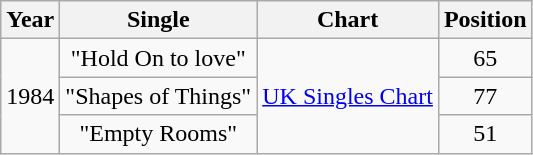<table class="wikitable">
<tr>
<th>Year</th>
<th>Single</th>
<th>Chart</th>
<th>Position</th>
</tr>
<tr>
<td align="center" rowspan="3">1984</td>
<td align="center">"Hold On to love"</td>
<td align="center" rowspan="3"><a href='#'>UK Singles Chart</a></td>
<td align="center">65</td>
</tr>
<tr>
<td align="center">"Shapes of Things"</td>
<td align="center">77</td>
</tr>
<tr>
<td align="center">"Empty Rooms"</td>
<td align="center">51</td>
</tr>
</table>
